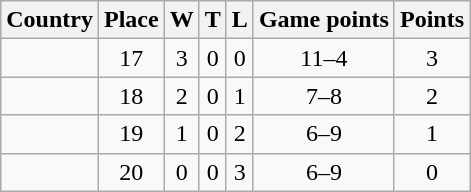<table class="wikitable sortable" style="text-align:center">
<tr>
<th>Country</th>
<th>Place</th>
<th>W</th>
<th>T</th>
<th>L</th>
<th>Game points</th>
<th>Points</th>
</tr>
<tr>
<td align=left></td>
<td>17</td>
<td>3</td>
<td>0</td>
<td>0</td>
<td>11–4</td>
<td>3</td>
</tr>
<tr>
<td align=left></td>
<td>18</td>
<td>2</td>
<td>0</td>
<td>1</td>
<td>7–8</td>
<td>2</td>
</tr>
<tr>
<td align=left></td>
<td>19</td>
<td>1</td>
<td>0</td>
<td>2</td>
<td>6–9</td>
<td>1</td>
</tr>
<tr>
<td align=left></td>
<td>20</td>
<td>0</td>
<td>0</td>
<td>3</td>
<td>6–9</td>
<td>0</td>
</tr>
</table>
